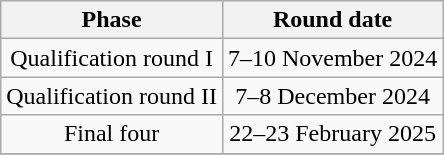<table class="wikitable" style="text-align:center">
<tr>
<th>Phase</th>
<th>Round date</th>
</tr>
<tr>
<td>Qualification round I</td>
<td>7–10 November 2024</td>
</tr>
<tr>
<td>Qualification round II</td>
<td>7–8 December 2024</td>
</tr>
<tr>
<td>Final four</td>
<td>22–23 February 2025</td>
</tr>
<tr>
</tr>
</table>
